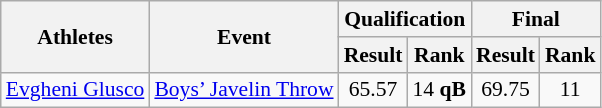<table class="wikitable" border="1" style="font-size:90%">
<tr>
<th rowspan=2>Athletes</th>
<th rowspan=2>Event</th>
<th colspan=2>Qualification</th>
<th colspan=2>Final</th>
</tr>
<tr>
<th>Result</th>
<th>Rank</th>
<th>Result</th>
<th>Rank</th>
</tr>
<tr>
<td><a href='#'>Evgheni Glusco</a></td>
<td><a href='#'>Boys’ Javelin Throw</a></td>
<td align=center>65.57</td>
<td align=center>14 <strong>qB</strong></td>
<td align=center>69.75</td>
<td align=center>11</td>
</tr>
</table>
